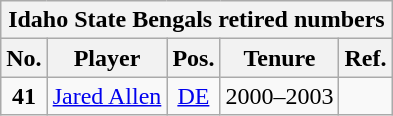<table class="wikitable" style="text-align:center">
<tr>
<th colspan=5 style =><strong>Idaho State Bengals retired numbers</strong></th>
</tr>
<tr>
<th style = >No.</th>
<th style = >Player</th>
<th style = >Pos.</th>
<th style = >Tenure</th>
<th style = >Ref.</th>
</tr>
<tr>
<td><strong>41</strong></td>
<td><a href='#'>Jared Allen</a></td>
<td><a href='#'>DE</a></td>
<td>2000–2003</td>
<td></td>
</tr>
</table>
